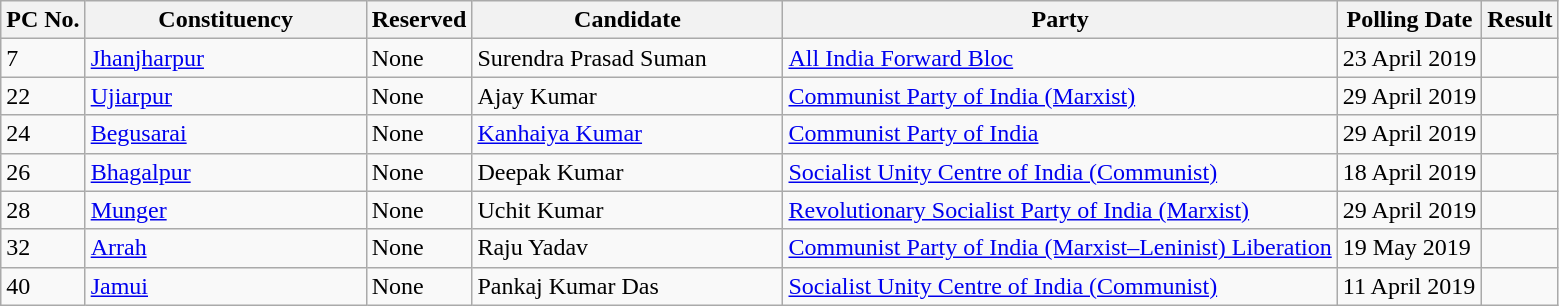<table class="wikitable sortable">
<tr>
<th>PC No.</th>
<th style="width:180px;">Constituency</th>
<th>Reserved</th>
<th style="width:200px;">Candidate</th>
<th>Party</th>
<th>Polling Date</th>
<th>Result</th>
</tr>
<tr>
<td>7</td>
<td><a href='#'>Jhanjharpur</a></td>
<td>None</td>
<td>Surendra Prasad Suman</td>
<td><a href='#'>All India Forward Bloc</a></td>
<td>23 April 2019</td>
<td></td>
</tr>
<tr>
<td>22</td>
<td><a href='#'>Ujiarpur</a></td>
<td>None</td>
<td>Ajay Kumar</td>
<td><a href='#'>Communist Party of India (Marxist)</a></td>
<td>29 April 2019</td>
<td></td>
</tr>
<tr>
<td>24</td>
<td><a href='#'>Begusarai</a></td>
<td>None</td>
<td><a href='#'>Kanhaiya Kumar</a></td>
<td><a href='#'>Communist Party of India</a></td>
<td>29 April 2019</td>
<td></td>
</tr>
<tr>
<td>26</td>
<td><a href='#'>Bhagalpur</a></td>
<td>None</td>
<td>Deepak Kumar</td>
<td><a href='#'>Socialist Unity Centre of India (Communist)</a></td>
<td>18 April 2019</td>
<td></td>
</tr>
<tr>
<td>28</td>
<td><a href='#'>Munger</a></td>
<td>None</td>
<td>Uchit Kumar</td>
<td><a href='#'>Revolutionary Socialist Party of India (Marxist)</a></td>
<td>29 April 2019</td>
<td></td>
</tr>
<tr>
<td>32</td>
<td><a href='#'>Arrah</a></td>
<td>None</td>
<td>Raju Yadav</td>
<td><a href='#'>Communist Party of India (Marxist–Leninist) Liberation</a></td>
<td>19 May 2019</td>
<td></td>
</tr>
<tr>
<td>40</td>
<td><a href='#'>Jamui</a></td>
<td>None</td>
<td>Pankaj Kumar Das</td>
<td><a href='#'>Socialist Unity Centre of India (Communist)</a></td>
<td>11 April 2019</td>
<td></td>
</tr>
</table>
